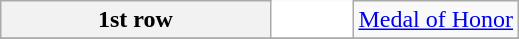<table class="wikitable" style="text-align:center;">
<tr>
<th>1st row</th>
<td width="16%" style="background-color:white; border-top-color:transparent;"> </td>
<td width="32%" colspan="2"><a href='#'>Medal of Honor</a></td>
</tr>
<tr>
</tr>
</table>
